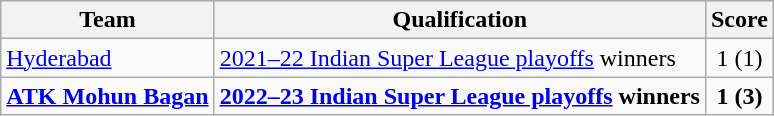<table class="wikitable">
<tr>
<th>Team</th>
<th>Qualification</th>
<th>Score</th>
</tr>
<tr>
<td><a href='#'>Hyderabad</a></td>
<td><a href='#'>2021–22 Indian Super League playoffs</a> winners</td>
<td align="center">1 (1)</td>
</tr>
<tr>
<td><strong><a href='#'>ATK Mohun Bagan</a></strong></td>
<td><strong><a href='#'>2022–23 Indian Super League playoffs</a> winners</strong></td>
<td align="center"><strong>1 (3)</strong></td>
</tr>
</table>
